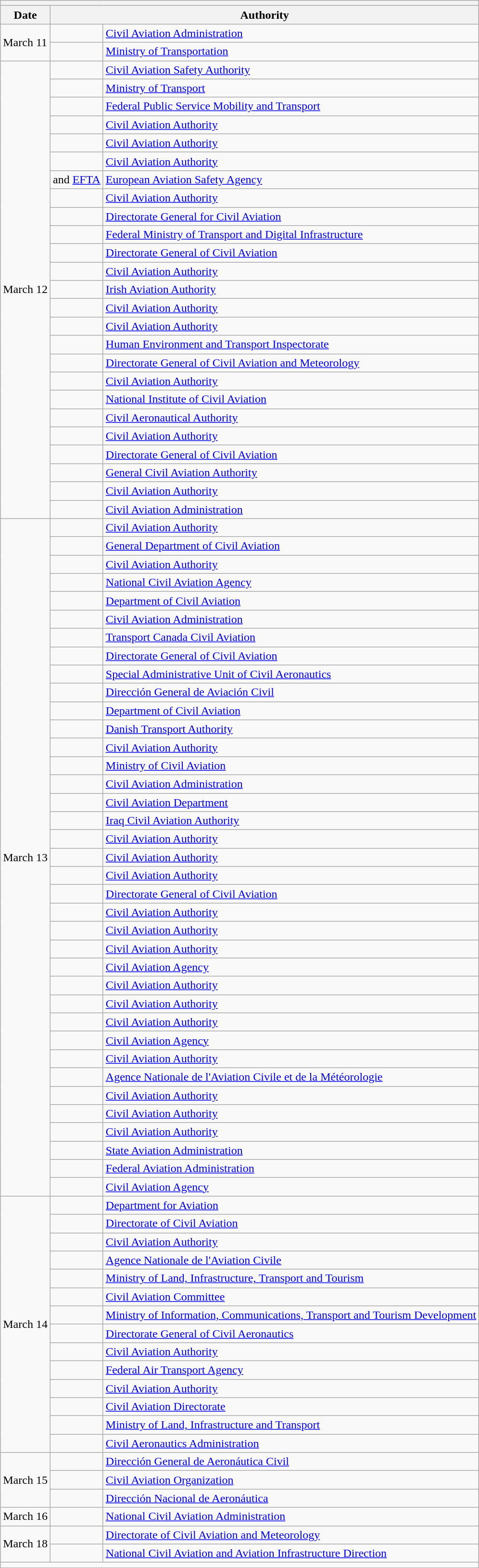<table class="wikitable sortable collapsible">
<tr>
<th colspan="3"></th>
</tr>
<tr>
<th>Date</th>
<th colspan="2">Authority</th>
</tr>
<tr>
<td rowspan=2>March 11</td>
<td></td>
<td><a href='#'>Civil Aviation Administration</a></td>
</tr>
<tr>
<td></td>
<td><a href='#'>Ministry of Transportation</a></td>
</tr>
<tr>
<td rowspan=25>March 12</td>
<td></td>
<td><a href='#'>Civil Aviation Safety Authority</a></td>
</tr>
<tr>
<td></td>
<td><a href='#'>Ministry of Transport</a></td>
</tr>
<tr>
<td></td>
<td><a href='#'>Federal Public Service Mobility and Transport</a></td>
</tr>
<tr>
<td></td>
<td><a href='#'>Civil Aviation Authority</a></td>
</tr>
<tr>
<td></td>
<td><a href='#'>Civil Aviation Authority</a></td>
</tr>
<tr>
<td></td>
<td><a href='#'>Civil Aviation Authority</a></td>
</tr>
<tr>
<td> and <a href='#'>EFTA</a></td>
<td><a href='#'>European Aviation Safety Agency</a></td>
</tr>
<tr>
<td></td>
<td><a href='#'>Civil Aviation Authority</a></td>
</tr>
<tr>
<td></td>
<td><a href='#'>Directorate General for Civil Aviation</a></td>
</tr>
<tr>
<td></td>
<td><a href='#'>Federal Ministry of Transport and Digital Infrastructure</a></td>
</tr>
<tr>
<td></td>
<td><a href='#'>Directorate General of Civil Aviation</a></td>
</tr>
<tr>
<td></td>
<td><a href='#'>Civil Aviation Authority</a></td>
</tr>
<tr>
<td></td>
<td><a href='#'>Irish Aviation Authority</a></td>
</tr>
<tr>
<td></td>
<td><a href='#'>Civil Aviation Authority</a></td>
</tr>
<tr>
<td></td>
<td><a href='#'>Civil Aviation Authority</a></td>
</tr>
<tr>
<td></td>
<td><a href='#'>Human Environment and Transport Inspectorate</a></td>
</tr>
<tr>
<td></td>
<td><a href='#'>Directorate General of Civil Aviation and Meteorology</a></td>
</tr>
<tr>
<td></td>
<td><a href='#'>Civil Aviation Authority</a></td>
</tr>
<tr>
<td></td>
<td><a href='#'>National Institute of Civil Aviation</a></td>
</tr>
<tr>
<td></td>
<td><a href='#'>Civil Aeronautical Authority</a></td>
</tr>
<tr>
<td></td>
<td><a href='#'>Civil Aviation Authority</a></td>
</tr>
<tr>
<td></td>
<td><a href='#'>Directorate General of Civil Aviation</a></td>
</tr>
<tr>
<td></td>
<td><a href='#'>General Civil Aviation Authority</a></td>
</tr>
<tr>
<td></td>
<td><a href='#'>Civil Aviation Authority</a></td>
</tr>
<tr>
<td></td>
<td><a href='#'>Civil Aviation Administration</a></td>
</tr>
<tr>
<td rowspan=37>March 13</td>
<td></td>
<td><a href='#'>Civil Aviation Authority</a></td>
</tr>
<tr>
<td></td>
<td><a href='#'>General Department of Civil Aviation</a></td>
</tr>
<tr>
<td></td>
<td><a href='#'>Civil Aviation Authority</a></td>
</tr>
<tr>
<td></td>
<td><a href='#'>National Civil Aviation Agency</a></td>
</tr>
<tr>
<td></td>
<td><a href='#'>Department of Civil Aviation</a></td>
</tr>
<tr>
<td></td>
<td><a href='#'>Civil Aviation Administration</a></td>
</tr>
<tr>
<td></td>
<td><a href='#'>Transport Canada Civil Aviation</a></td>
</tr>
<tr>
<td></td>
<td><a href='#'>Directorate General of Civil Aviation</a></td>
</tr>
<tr>
<td></td>
<td><a href='#'>Special Administrative Unit of Civil Aeronautics</a></td>
</tr>
<tr>
<td></td>
<td><a href='#'>Dirección General de Aviación Civil</a></td>
</tr>
<tr>
<td></td>
<td><a href='#'>Department of Civil Aviation</a></td>
</tr>
<tr>
<td></td>
<td><a href='#'>Danish Transport Authority</a></td>
</tr>
<tr>
<td></td>
<td><a href='#'>Civil Aviation Authority</a></td>
</tr>
<tr>
<td></td>
<td><a href='#'>Ministry of Civil Aviation</a></td>
</tr>
<tr>
<td></td>
<td><a href='#'>Civil Aviation Administration</a></td>
</tr>
<tr>
<td></td>
<td><a href='#'>Civil Aviation Department</a></td>
</tr>
<tr>
<td></td>
<td><a href='#'>Iraq Civil Aviation Authority</a></td>
</tr>
<tr>
<td></td>
<td><a href='#'>Civil Aviation Authority</a></td>
</tr>
<tr>
<td></td>
<td><a href='#'>Civil Aviation Authority</a></td>
</tr>
<tr>
<td></td>
<td><a href='#'>Civil Aviation Authority</a></td>
</tr>
<tr>
<td></td>
<td><a href='#'>Directorate General of Civil Aviation</a></td>
</tr>
<tr>
<td></td>
<td><a href='#'>Civil Aviation Authority</a></td>
</tr>
<tr>
<td></td>
<td><a href='#'>Civil Aviation Authority</a></td>
</tr>
<tr>
<td></td>
<td><a href='#'>Civil Aviation Authority</a></td>
</tr>
<tr>
<td></td>
<td><a href='#'>Civil Aviation Agency</a></td>
</tr>
<tr>
<td></td>
<td><a href='#'>Civil Aviation Authority</a></td>
</tr>
<tr>
<td></td>
<td><a href='#'>Civil Aviation Authority</a></td>
</tr>
<tr>
<td></td>
<td><a href='#'>Civil Aviation Authority</a></td>
</tr>
<tr>
<td></td>
<td><a href='#'>Civil Aviation Agency</a></td>
</tr>
<tr>
<td></td>
<td><a href='#'>Civil Aviation Authority</a></td>
</tr>
<tr>
<td></td>
<td><a href='#'>Agence Nationale de l'Aviation Civile et de la Météorologie</a></td>
</tr>
<tr>
<td></td>
<td><a href='#'>Civil Aviation Authority</a></td>
</tr>
<tr>
<td></td>
<td><a href='#'>Civil Aviation Authority</a></td>
</tr>
<tr>
<td></td>
<td><a href='#'>Civil Aviation Authority</a></td>
</tr>
<tr>
<td></td>
<td><a href='#'>State Aviation Administration</a></td>
</tr>
<tr>
<td></td>
<td><a href='#'>Federal Aviation Administration</a></td>
</tr>
<tr>
<td></td>
<td><a href='#'>Civil Aviation Agency</a></td>
</tr>
<tr>
<td rowspan=14>March 14</td>
<td></td>
<td><a href='#'>Department for Aviation</a></td>
</tr>
<tr>
<td></td>
<td><a href='#'>Directorate of Civil Aviation</a></td>
</tr>
<tr>
<td></td>
<td><a href='#'>Civil Aviation Authority</a></td>
</tr>
<tr>
<td></td>
<td><a href='#'>Agence Nationale de l'Aviation Civile</a></td>
</tr>
<tr>
<td></td>
<td><a href='#'>Ministry of Land, Infrastructure, Transport and Tourism</a></td>
</tr>
<tr>
<td></td>
<td><a href='#'>Civil Aviation Committee</a></td>
</tr>
<tr>
<td></td>
<td><a href='#'>Ministry of Information, Communications, Transport and Tourism Development</a></td>
</tr>
<tr>
<td></td>
<td><a href='#'>Directorate General of Civil Aeronautics</a></td>
</tr>
<tr>
<td></td>
<td><a href='#'>Civil Aviation Authority</a></td>
</tr>
<tr>
<td></td>
<td><a href='#'>Federal Air Transport Agency</a></td>
</tr>
<tr>
<td></td>
<td><a href='#'>Civil Aviation Authority</a></td>
</tr>
<tr>
<td></td>
<td><a href='#'>Civil Aviation Directorate</a></td>
</tr>
<tr>
<td></td>
<td><a href='#'>Ministry of Land, Infrastructure and Transport</a></td>
</tr>
<tr>
<td></td>
<td><a href='#'>Civil Aeronautics Administration</a></td>
</tr>
<tr>
<td rowspan=3>March 15</td>
<td></td>
<td><a href='#'>Dirección General de Aeronáutica Civil</a></td>
</tr>
<tr>
<td></td>
<td><a href='#'>Civil Aviation Organization</a></td>
</tr>
<tr>
<td></td>
<td><a href='#'>Dirección Nacional de Aeronáutica</a></td>
</tr>
<tr>
<td>March 16</td>
<td></td>
<td><a href='#'>National Civil Aviation Administration</a></td>
</tr>
<tr>
<td rowspan=2>March 18</td>
<td></td>
<td><a href='#'>Directorate of Civil Aviation and Meteorology</a></td>
</tr>
<tr>
<td></td>
<td><a href='#'>National Civil Aviation and Aviation Infrastructure Direction</a></td>
</tr>
<tr class="sortbottom">
<td colspan="3"></td>
</tr>
</table>
